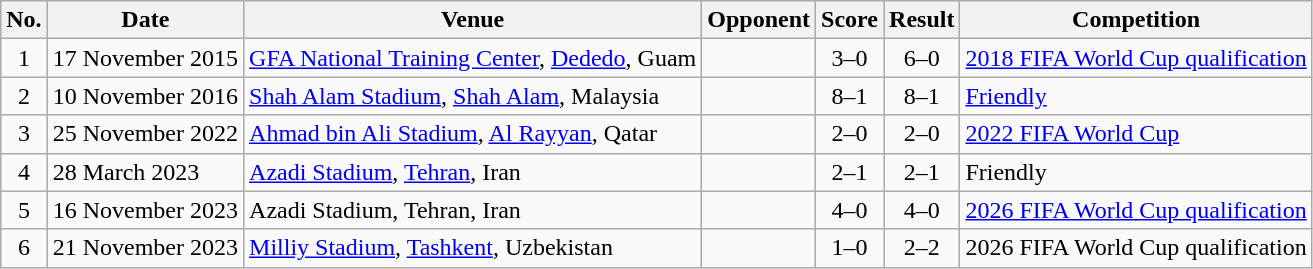<table class="wikitable sortable">
<tr>
<th scope="col">No.</th>
<th scope="col">Date</th>
<th scope="col">Venue</th>
<th scope="col">Opponent</th>
<th scope="col">Score</th>
<th scope="col">Result</th>
<th scope="col">Competition</th>
</tr>
<tr>
<td style="text-align:center">1</td>
<td>17 November 2015</td>
<td><a href='#'>GFA National Training Center</a>, <a href='#'>Dededo</a>, Guam</td>
<td></td>
<td style="text-align:center">3–0</td>
<td style="text-align:center">6–0</td>
<td><a href='#'>2018 FIFA World Cup qualification</a></td>
</tr>
<tr>
<td style="text-align:center">2</td>
<td>10 November 2016</td>
<td><a href='#'>Shah Alam Stadium</a>, <a href='#'>Shah Alam</a>, Malaysia</td>
<td></td>
<td style="text-align:center">8–1</td>
<td style="text-align:center">8–1</td>
<td><a href='#'>Friendly</a></td>
</tr>
<tr>
<td style="text-align:center">3</td>
<td>25 November 2022</td>
<td><a href='#'>Ahmad bin Ali Stadium</a>, <a href='#'>Al Rayyan</a>, Qatar</td>
<td></td>
<td style="text-align:center">2–0</td>
<td style="text-align:center">2–0</td>
<td><a href='#'>2022 FIFA World Cup</a></td>
</tr>
<tr>
<td style="text-align:center">4</td>
<td>28 March 2023</td>
<td><a href='#'>Azadi Stadium</a>, <a href='#'>Tehran</a>, Iran</td>
<td></td>
<td style="text-align:center">2–1</td>
<td style="text-align:center">2–1</td>
<td>Friendly</td>
</tr>
<tr>
<td style="text-align:center">5</td>
<td>16 November 2023</td>
<td>Azadi Stadium, Tehran, Iran</td>
<td></td>
<td style="text-align:center">4–0</td>
<td style="text-align:center">4–0</td>
<td><a href='#'>2026 FIFA World Cup qualification</a></td>
</tr>
<tr>
<td style="text-align:center">6</td>
<td>21 November 2023</td>
<td><a href='#'>Milliy Stadium</a>, <a href='#'>Tashkent</a>, Uzbekistan</td>
<td></td>
<td style="text-align:center">1–0</td>
<td style="text-align:center">2–2</td>
<td>2026 FIFA World Cup qualification</td>
</tr>
</table>
